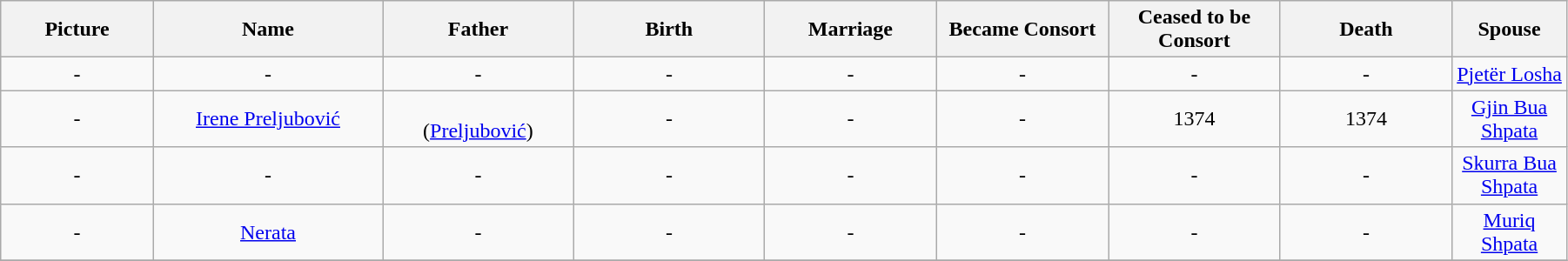<table width=95% class="wikitable">
<tr>
<th width = "8%">Picture</th>
<th width = "12%">Name</th>
<th width = "10%">Father</th>
<th width = "10%">Birth</th>
<th width = "9%">Marriage</th>
<th width = "9%">Became Consort</th>
<th width = "9%">Ceased to be Consort</th>
<th width = "9%">Death</th>
<th width = "6%">Spouse</th>
</tr>
<tr>
<td align="center">-</td>
<td align="center">-</td>
<td align=center>-</td>
<td align="center">-</td>
<td align="center">-</td>
<td align="center">-</td>
<td align="center">-</td>
<td align="center">-</td>
<td align="center"><a href='#'>Pjetër Losha</a></td>
</tr>
<tr>
<td align="center">-</td>
<td align="center"><a href='#'>Irene Preljubović</a></td>
<td align=center><br>(<a href='#'>Preljubović</a>)</td>
<td align="center">-</td>
<td align="center">-</td>
<td align="center">-</td>
<td align="center">1374</td>
<td align="center">1374</td>
<td align="center"><a href='#'>Gjin Bua Shpata</a></td>
</tr>
<tr>
<td align="center">-</td>
<td align="center">-</td>
<td align=center>-</td>
<td align="center">-</td>
<td align="center">-</td>
<td align="center">-</td>
<td align="center">-</td>
<td align="center">-</td>
<td align="center"><a href='#'>Skurra Bua Shpata</a></td>
</tr>
<tr>
<td align="center">-</td>
<td align="center"><a href='#'>Nerata</a></td>
<td align=center>-</td>
<td align="center">-</td>
<td align="center">-</td>
<td align="center">-</td>
<td align="center">-</td>
<td align="center">-</td>
<td align="center"><a href='#'>Muriq Shpata</a></td>
</tr>
<tr>
</tr>
</table>
